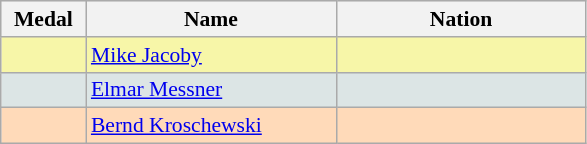<table class=wikitable style="border:1px solid #AAAAAA;font-size:90%">
<tr bgcolor="#E4E4E4">
<th width=50>Medal</th>
<th width=160>Name</th>
<th width=160>Nation</th>
</tr>
<tr bgcolor="#F7F6A8">
<td align="center"></td>
<td><a href='#'>Mike Jacoby</a></td>
<td></td>
</tr>
<tr bgcolor="#DCE5E5">
<td align="center"></td>
<td><a href='#'>Elmar Messner</a></td>
<td></td>
</tr>
<tr bgcolor="#FFDAB9">
<td align="center"></td>
<td><a href='#'>Bernd Kroschewski</a></td>
<td></td>
</tr>
</table>
